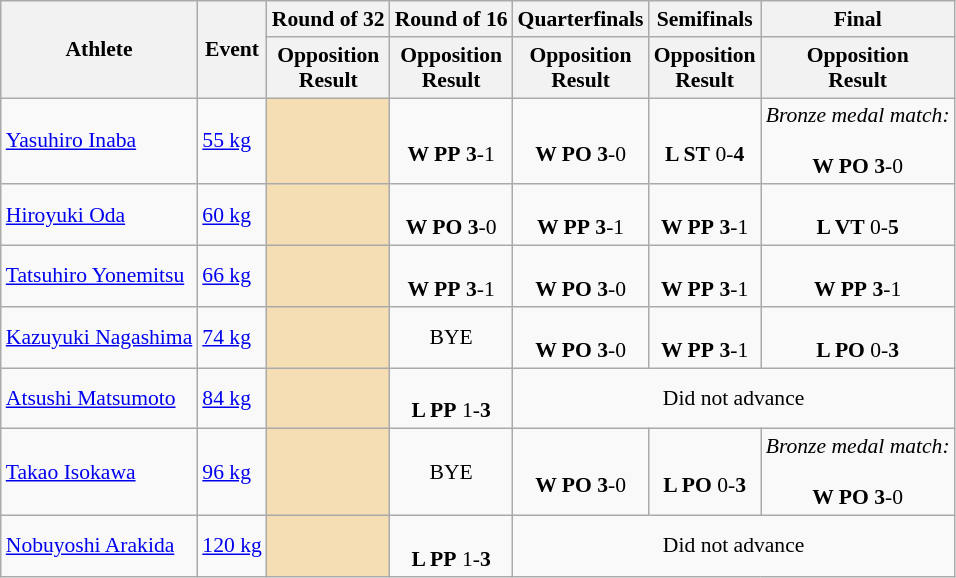<table class="wikitable" border="1" style="font-size:90%">
<tr>
<th rowspan=2>Athlete</th>
<th rowspan=2>Event</th>
<th>Round of 32</th>
<th>Round of 16</th>
<th>Quarterfinals</th>
<th>Semifinals</th>
<th>Final</th>
</tr>
<tr>
<th>Opposition<br>Result</th>
<th>Opposition<br>Result</th>
<th>Opposition<br>Result</th>
<th>Opposition<br>Result</th>
<th>Opposition<br>Result</th>
</tr>
<tr>
<td><a href='#'>Yasuhiro Inaba</a></td>
<td><a href='#'>55 kg</a></td>
<td bgcolor="wheat"></td>
<td align=center><br><strong>W PP</strong> <strong>3</strong>-1</td>
<td align=center><br><strong>W PO</strong> <strong>3</strong>-0</td>
<td align=center><br><strong>L ST</strong> 0-<strong>4</strong></td>
<td align=center><em>Bronze medal match:</em><br><br><strong>W PO</strong> <strong>3</strong>-0<br></td>
</tr>
<tr>
<td><a href='#'>Hiroyuki Oda</a></td>
<td><a href='#'>60 kg</a></td>
<td bgcolor="wheat"></td>
<td align=center><br><strong>W PO</strong> <strong>3</strong>-0</td>
<td align=center><br><strong>W PP</strong> <strong>3</strong>-1</td>
<td align=center><br><strong>W PP</strong> <strong>3</strong>-1</td>
<td align=center><br><strong>L VT</strong> 0-<strong>5</strong><br></td>
</tr>
<tr>
<td><a href='#'>Tatsuhiro Yonemitsu</a></td>
<td><a href='#'>66 kg</a></td>
<td bgcolor="wheat"></td>
<td align=center><br><strong>W PP</strong> <strong>3</strong>-1</td>
<td align=center><br><strong>W PO</strong> <strong>3</strong>-0</td>
<td align=center><br><strong>W PP</strong> <strong>3</strong>-1</td>
<td align=center><br><strong>W PP</strong> <strong>3</strong>-1<br></td>
</tr>
<tr>
<td><a href='#'>Kazuyuki Nagashima</a></td>
<td><a href='#'>74 kg</a></td>
<td bgcolor="wheat"></td>
<td align=center>BYE</td>
<td align=center><br><strong>W PO</strong> <strong>3</strong>-0</td>
<td align=center><br><strong>W PP</strong> <strong>3</strong>-1</td>
<td align=center><br><strong>L PO</strong> 0-<strong>3</strong><br></td>
</tr>
<tr>
<td><a href='#'>Atsushi Matsumoto</a></td>
<td><a href='#'>84 kg</a></td>
<td bgcolor="wheat"></td>
<td align=center><br><strong>L PP</strong> 1-<strong>3</strong></td>
<td align=center colspan="7">Did not advance</td>
</tr>
<tr>
<td><a href='#'>Takao Isokawa</a></td>
<td><a href='#'>96 kg</a></td>
<td bgcolor="wheat"></td>
<td align=center>BYE</td>
<td align=center><br><strong>W PO</strong> <strong>3</strong>-0</td>
<td align=center><br><strong>L PO</strong> 0-<strong>3</strong></td>
<td align=center><em>Bronze medal match:</em><br><br><strong>W PO</strong> <strong>3</strong>-0<br></td>
</tr>
<tr>
<td><a href='#'>Nobuyoshi Arakida</a></td>
<td><a href='#'>120 kg</a></td>
<td bgcolor="wheat"></td>
<td align=center><br><strong>L PP</strong> 1-<strong>3</strong></td>
<td align=center colspan="7">Did not advance</td>
</tr>
</table>
